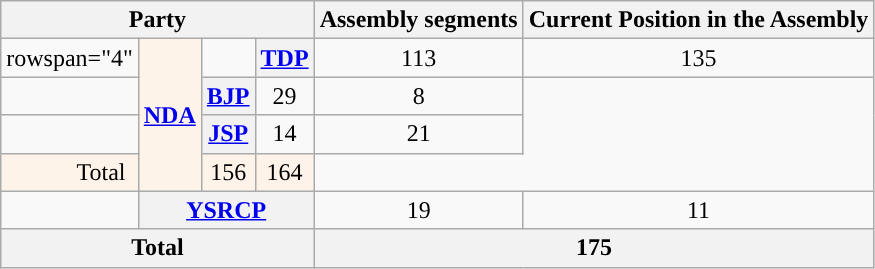<table class="wikitable" style="text-align:center">
<tr>
<th colspan=4>Party</th>
<th>Assembly segments</th>
<th>Current Position in the Assembly</th>
</tr>
<tr>
<td>rowspan="4" </td>
<th rowspan="4"style="background:#fef3e8"><a href='#'>NDA</a></th>
<td></td>
<th><a href='#'>TDP</a></th>
<td>113</td>
<td>135</td>
</tr>
<tr>
<td></td>
<th><a href='#'>BJP</a></th>
<td>29</td>
<td>8</td>
</tr>
<tr>
<td></td>
<th><a href='#'>JSP</a></th>
<td>14</td>
<td>21</td>
</tr>
<tr>
<td colspan="2"style="background:#fef3e8">Total</td>
<td style="background:#fef3e8">156</td>
<td style="background:#fef3e8">164</td>
</tr>
<tr>
<td></td>
<th colspan=3><a href='#'>YSRCP</a></th>
<td>19</td>
<td>11</td>
</tr>
<tr>
<th colspan=4>Total</th>
<th colspan=2>175</th>
</tr>
</table>
